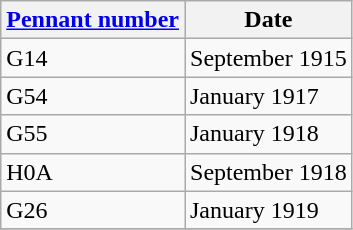<table class="wikitable" style="text-align:left">
<tr>
<th><a href='#'>Pennant number</a></th>
<th>Date</th>
</tr>
<tr>
<td>G14</td>
<td>September 1915</td>
</tr>
<tr>
<td>G54</td>
<td>January 1917</td>
</tr>
<tr>
<td>G55</td>
<td>January 1918</td>
</tr>
<tr>
<td>H0A</td>
<td>September 1918</td>
</tr>
<tr>
<td>G26</td>
<td>January 1919</td>
</tr>
<tr>
</tr>
</table>
